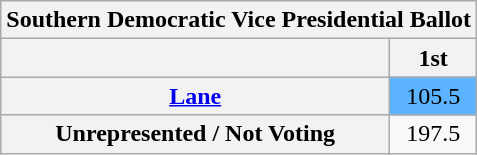<table class="wikitable sortable" style="text-align:center">
<tr>
<th colspan="2"><strong>Southern Democratic Vice Presidential Ballot</strong></th>
</tr>
<tr>
<th></th>
<th>1st</th>
</tr>
<tr>
<th><a href='#'>Lane</a></th>
<td style="background:#5cb3ff">105.5</td>
</tr>
<tr>
<th>Unrepresented / Not Voting</th>
<td>197.5</td>
</tr>
</table>
